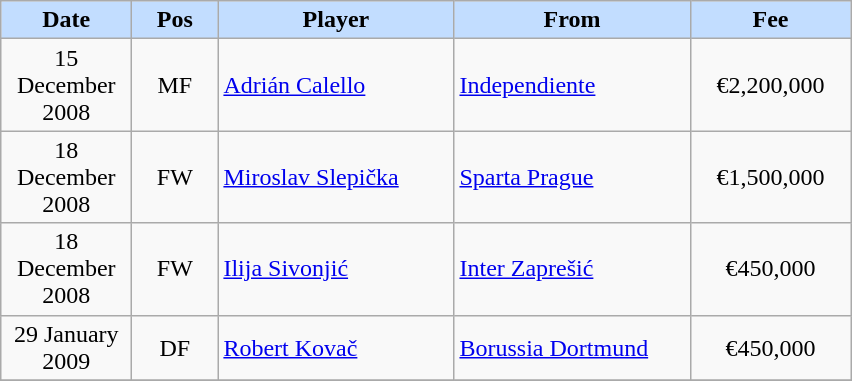<table class="wikitable sortable">
<tr>
<th style="background:#C2DDFF" width=80>Date</th>
<th style="background:#C2DDFF" width=50>Pos</th>
<th style="background:#C2DDFF" width=150>Player</th>
<th style="background:#C2DDFF" width=150>From</th>
<th style="background:#C2DDFF" width=100>Fee</th>
</tr>
<tr>
<td align="center">15 December 2008</td>
<td align="center">MF</td>
<td> <a href='#'>Adrián Calello</a></td>
<td> <a href='#'>Independiente</a></td>
<td align="center">€2,200,000</td>
</tr>
<tr>
<td align="center">18 December 2008</td>
<td align="center">FW</td>
<td> <a href='#'>Miroslav Slepička</a></td>
<td> <a href='#'>Sparta Prague</a></td>
<td align="center">€1,500,000</td>
</tr>
<tr>
<td align="center">18 December 2008</td>
<td align="center">FW</td>
<td> <a href='#'>Ilija Sivonjić</a></td>
<td> <a href='#'>Inter Zaprešić</a></td>
<td align="center">€450,000</td>
</tr>
<tr>
<td align="center">29 January 2009</td>
<td align="center">DF</td>
<td> <a href='#'>Robert Kovač</a></td>
<td> <a href='#'>Borussia Dortmund</a></td>
<td align="center">€450,000</td>
</tr>
<tr>
</tr>
</table>
